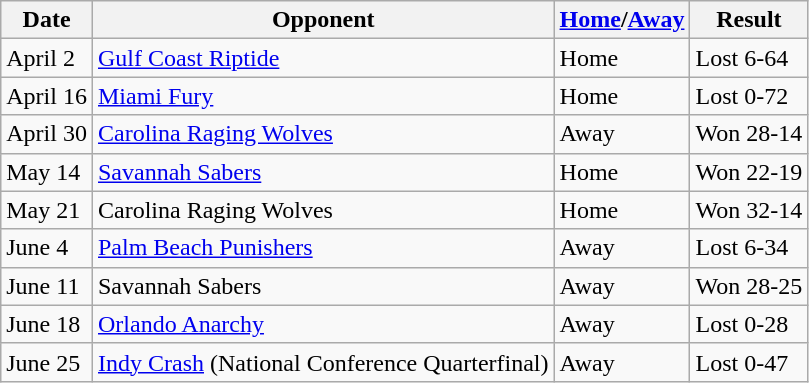<table class="wikitable">
<tr>
<th>Date</th>
<th>Opponent</th>
<th><a href='#'>Home</a>/<a href='#'>Away</a></th>
<th>Result</th>
</tr>
<tr>
<td>April 2</td>
<td><a href='#'>Gulf Coast Riptide</a></td>
<td>Home</td>
<td>Lost 6-64</td>
</tr>
<tr>
<td>April 16</td>
<td><a href='#'>Miami Fury</a></td>
<td>Home</td>
<td>Lost 0-72</td>
</tr>
<tr>
<td>April 30</td>
<td><a href='#'>Carolina Raging Wolves</a></td>
<td>Away</td>
<td>Won 28-14</td>
</tr>
<tr>
<td>May 14</td>
<td><a href='#'>Savannah Sabers</a></td>
<td>Home</td>
<td>Won 22-19</td>
</tr>
<tr>
<td>May 21</td>
<td>Carolina Raging Wolves</td>
<td>Home</td>
<td>Won 32-14</td>
</tr>
<tr>
<td>June 4</td>
<td><a href='#'>Palm Beach Punishers</a></td>
<td>Away</td>
<td>Lost 6-34</td>
</tr>
<tr>
<td>June 11</td>
<td>Savannah Sabers</td>
<td>Away</td>
<td>Won 28-25</td>
</tr>
<tr>
<td>June 18</td>
<td><a href='#'>Orlando Anarchy</a></td>
<td>Away</td>
<td>Lost 0-28</td>
</tr>
<tr>
<td>June 25</td>
<td><a href='#'>Indy Crash</a> (National Conference Quarterfinal)</td>
<td>Away</td>
<td>Lost 0-47</td>
</tr>
</table>
